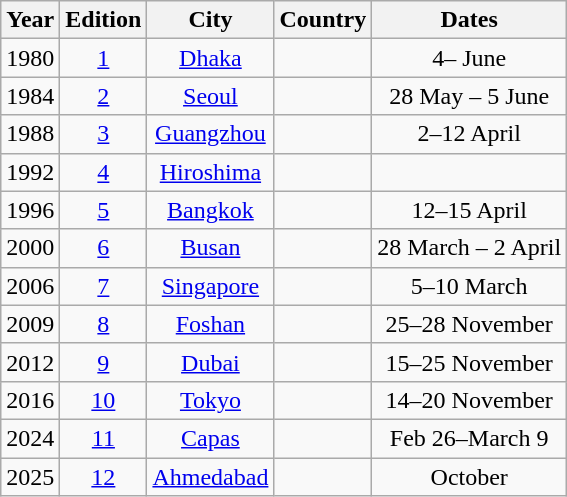<table class="wikitable" style="text-align:center;">
<tr>
<th>Year</th>
<th>Edition</th>
<th>City</th>
<th>Country</th>
<th>Dates</th>
</tr>
<tr>
<td>1980</td>
<td align="center"><a href='#'>1</a></td>
<td><a href='#'>Dhaka</a></td>
<td></td>
<td>4– June</td>
</tr>
<tr>
<td align="center">1984</td>
<td align="center"><a href='#'>2</a></td>
<td><a href='#'>Seoul</a></td>
<td></td>
<td>28 May – 5 June</td>
</tr>
<tr>
<td align="center">1988</td>
<td align="center"><a href='#'>3</a></td>
<td><a href='#'>Guangzhou</a></td>
<td></td>
<td>2–12 April</td>
</tr>
<tr>
<td align="center">1992</td>
<td align="center"><a href='#'>4</a></td>
<td><a href='#'>Hiroshima</a></td>
<td></td>
<td></td>
</tr>
<tr>
<td align="center">1996</td>
<td align="center"><a href='#'>5</a></td>
<td><a href='#'>Bangkok</a></td>
<td></td>
<td>12–15 April</td>
</tr>
<tr>
<td align="center">2000</td>
<td align="center"><a href='#'>6</a></td>
<td><a href='#'>Busan</a></td>
<td></td>
<td>28 March – 2 April</td>
</tr>
<tr>
<td align="center">2006</td>
<td align="center"><a href='#'>7</a></td>
<td><a href='#'>Singapore</a></td>
<td></td>
<td>5–10 March</td>
</tr>
<tr>
<td align="center">2009</td>
<td align="center"><a href='#'>8</a></td>
<td><a href='#'>Foshan</a></td>
<td></td>
<td>25–28 November</td>
</tr>
<tr>
<td align=center>2012</td>
<td align=center><a href='#'>9</a></td>
<td><a href='#'>Dubai</a></td>
<td></td>
<td>15–25 November</td>
</tr>
<tr>
<td align=center>2016</td>
<td align=center><a href='#'>10</a></td>
<td><a href='#'>Tokyo</a></td>
<td></td>
<td>14–20 November</td>
</tr>
<tr>
<td>2024</td>
<td><a href='#'>11</a></td>
<td><a href='#'>Capas</a></td>
<td></td>
<td>Feb 26–March 9</td>
</tr>
<tr>
<td>2025</td>
<td><a href='#'>12</a></td>
<td><a href='#'>Ahmedabad</a></td>
<td></td>
<td>October</td>
</tr>
</table>
